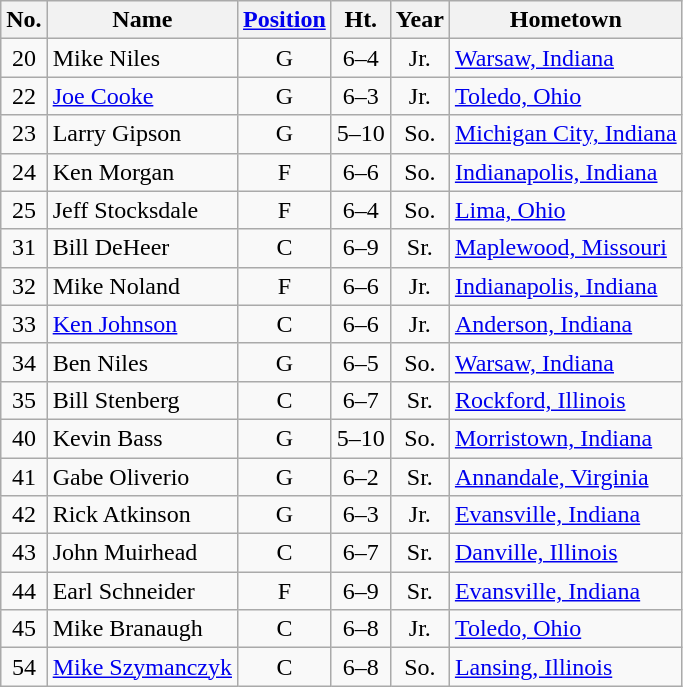<table class="wikitable" style="text-align:center">
<tr>
<th>No.</th>
<th>Name</th>
<th><a href='#'>Position</a></th>
<th>Ht.</th>
<th>Year</th>
<th>Hometown</th>
</tr>
<tr>
<td>20</td>
<td style="text-align:left">Mike Niles</td>
<td>G</td>
<td>6–4</td>
<td>Jr.</td>
<td style="text-align:left"><a href='#'>Warsaw, Indiana</a></td>
</tr>
<tr>
<td>22</td>
<td style="text-align:left"><a href='#'>Joe Cooke</a></td>
<td>G</td>
<td>6–3</td>
<td>Jr.</td>
<td style="text-align:left"><a href='#'>Toledo, Ohio</a></td>
</tr>
<tr>
<td>23</td>
<td style="text-align:left">Larry Gipson</td>
<td>G</td>
<td>5–10</td>
<td>So.</td>
<td style="text-align:left"><a href='#'>Michigan City, Indiana</a></td>
</tr>
<tr>
<td>24</td>
<td style="text-align:left">Ken Morgan</td>
<td>F</td>
<td>6–6</td>
<td>So.</td>
<td style="text-align:left"><a href='#'>Indianapolis, Indiana</a></td>
</tr>
<tr>
<td>25</td>
<td style="text-align:left">Jeff Stocksdale</td>
<td>F</td>
<td>6–4</td>
<td>So.</td>
<td style="text-align:left"><a href='#'>Lima, Ohio</a></td>
</tr>
<tr>
<td>31</td>
<td style="text-align:left">Bill DeHeer</td>
<td>C</td>
<td>6–9</td>
<td>Sr.</td>
<td style="text-align:left"><a href='#'>Maplewood, Missouri</a></td>
</tr>
<tr>
<td>32</td>
<td style="text-align:left">Mike Noland</td>
<td>F</td>
<td>6–6</td>
<td>Jr.</td>
<td style="text-align:left"><a href='#'>Indianapolis, Indiana</a></td>
</tr>
<tr>
<td>33</td>
<td style="text-align:left"><a href='#'>Ken Johnson</a></td>
<td>C</td>
<td>6–6</td>
<td>Jr.</td>
<td style="text-align:left"><a href='#'>Anderson, Indiana</a></td>
</tr>
<tr>
<td>34</td>
<td style="text-align:left">Ben Niles</td>
<td>G</td>
<td>6–5</td>
<td>So.</td>
<td style="text-align:left"><a href='#'>Warsaw, Indiana</a></td>
</tr>
<tr>
<td>35</td>
<td style="text-align:left">Bill Stenberg</td>
<td>C</td>
<td>6–7</td>
<td>Sr.</td>
<td style="text-align:left"><a href='#'>Rockford, Illinois</a></td>
</tr>
<tr>
<td>40</td>
<td style="text-align:left">Kevin Bass</td>
<td>G</td>
<td>5–10</td>
<td>So.</td>
<td style="text-align:left"><a href='#'>Morristown, Indiana</a></td>
</tr>
<tr>
<td>41</td>
<td style="text-align:left">Gabe Oliverio</td>
<td>G</td>
<td>6–2</td>
<td>Sr.</td>
<td style="text-align:left"><a href='#'>Annandale, Virginia</a></td>
</tr>
<tr>
<td>42</td>
<td style="text-align:left">Rick Atkinson</td>
<td>G</td>
<td>6–3</td>
<td>Jr.</td>
<td style="text-align:left"><a href='#'>Evansville, Indiana</a></td>
</tr>
<tr>
<td>43</td>
<td style="text-align:left">John Muirhead</td>
<td>C</td>
<td>6–7</td>
<td>Sr.</td>
<td style="text-align:left"><a href='#'>Danville, Illinois</a></td>
</tr>
<tr>
<td>44</td>
<td style="text-align:left">Earl Schneider</td>
<td>F</td>
<td>6–9</td>
<td>Sr.</td>
<td style="text-align:left"><a href='#'>Evansville, Indiana</a></td>
</tr>
<tr>
<td>45</td>
<td style="text-align:left">Mike Branaugh</td>
<td>C</td>
<td>6–8</td>
<td>Jr.</td>
<td style="text-align:left"><a href='#'>Toledo, Ohio</a></td>
</tr>
<tr>
<td>54</td>
<td style="text-align:left"><a href='#'>Mike Szymanczyk</a></td>
<td>C</td>
<td>6–8</td>
<td>So.</td>
<td style="text-align:left"><a href='#'>Lansing, Illinois</a></td>
</tr>
</table>
